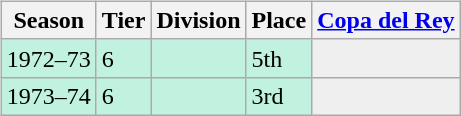<table>
<tr>
<td style="vertical-align:top; width:0%;"><br><table class="wikitable">
<tr style="background:#f0f6fa;">
<th>Season</th>
<th>Tier</th>
<th>Division</th>
<th>Place</th>
<th><a href='#'>Copa del Rey</a></th>
</tr>
<tr>
<td style="background:#C0F2DF;">1972–73</td>
<td style="background:#C0F2DF;">6</td>
<td style="background:#C0F2DF;"></td>
<td style="background:#C0F2DF;">5th</td>
<th style="background:#efefef;"></th>
</tr>
<tr>
<td style="background:#C0F2DF;">1973–74</td>
<td style="background:#C0F2DF;">6</td>
<td style="background:#C0F2DF;"></td>
<td style="background:#C0F2DF;">3rd</td>
<th style="background:#efefef;"></th>
</tr>
</table>
</td>
</tr>
</table>
